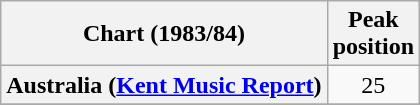<table class="wikitable plainrowheaders sortable">
<tr>
<th scope="col">Chart (1983/84)</th>
<th scope="col">Peak<br>position</th>
</tr>
<tr>
<th scope="row">Australia (<a href='#'>Kent Music Report</a>)</th>
<td style="text-align:center;">25</td>
</tr>
<tr>
</tr>
<tr>
</tr>
<tr>
</tr>
<tr>
</tr>
<tr>
</tr>
<tr>
</tr>
</table>
